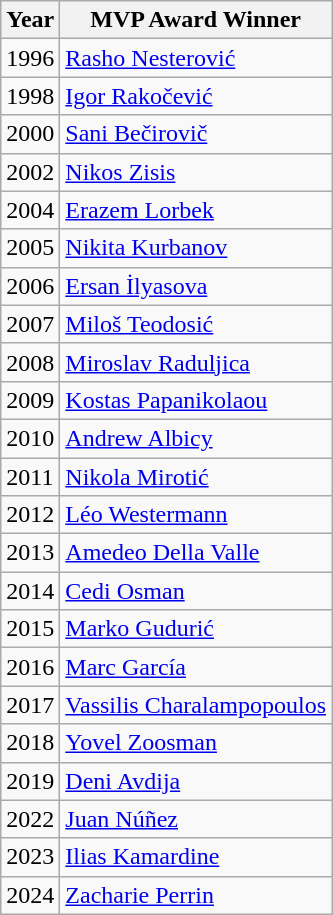<table class=wikitable>
<tr>
<th>Year</th>
<th>MVP Award Winner</th>
</tr>
<tr>
<td>1996</td>
<td> <a href='#'>Rasho Nesterović</a></td>
</tr>
<tr>
<td>1998</td>
<td> <a href='#'>Igor Rakočević</a></td>
</tr>
<tr>
<td>2000</td>
<td> <a href='#'>Sani Bečirovič</a></td>
</tr>
<tr>
<td>2002</td>
<td> <a href='#'>Nikos Zisis</a></td>
</tr>
<tr>
<td>2004</td>
<td> <a href='#'>Erazem Lorbek</a></td>
</tr>
<tr>
<td>2005</td>
<td> <a href='#'>Nikita Kurbanov</a></td>
</tr>
<tr>
<td>2006</td>
<td> <a href='#'>Ersan İlyasova</a></td>
</tr>
<tr>
<td>2007</td>
<td> <a href='#'>Miloš Teodosić</a></td>
</tr>
<tr>
<td>2008</td>
<td> <a href='#'>Miroslav Raduljica</a></td>
</tr>
<tr>
<td>2009</td>
<td> <a href='#'>Kostas Papanikolaou</a></td>
</tr>
<tr>
<td>2010</td>
<td> <a href='#'>Andrew Albicy</a></td>
</tr>
<tr>
<td>2011</td>
<td> <a href='#'>Nikola Mirotić</a></td>
</tr>
<tr>
<td>2012</td>
<td> <a href='#'>Léo Westermann</a></td>
</tr>
<tr>
<td>2013</td>
<td> <a href='#'>Amedeo Della Valle</a></td>
</tr>
<tr>
<td>2014</td>
<td> <a href='#'>Cedi Osman</a></td>
</tr>
<tr>
<td>2015</td>
<td> <a href='#'>Marko Gudurić</a></td>
</tr>
<tr>
<td>2016</td>
<td> <a href='#'>Marc García</a></td>
</tr>
<tr>
<td>2017</td>
<td> <a href='#'>Vassilis Charalampopoulos</a></td>
</tr>
<tr>
<td>2018</td>
<td> <a href='#'>Yovel Zoosman</a></td>
</tr>
<tr>
<td>2019</td>
<td> <a href='#'>Deni Avdija</a></td>
</tr>
<tr>
<td>2022</td>
<td> <a href='#'>Juan Núñez</a></td>
</tr>
<tr>
<td>2023</td>
<td> <a href='#'>Ilias Kamardine</a></td>
</tr>
<tr>
<td>2024</td>
<td> <a href='#'>Zacharie Perrin</a></td>
</tr>
</table>
